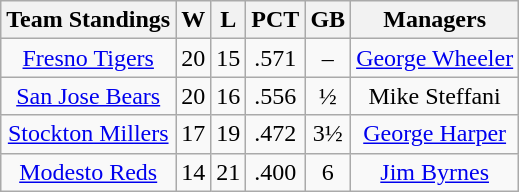<table class="wikitable" style="text-align:center">
<tr>
<th>Team Standings</th>
<th>W</th>
<th>L</th>
<th>PCT</th>
<th>GB</th>
<th>Managers</th>
</tr>
<tr>
<td><a href='#'>Fresno Tigers</a></td>
<td>20</td>
<td>15</td>
<td>.571</td>
<td>–</td>
<td><a href='#'>George Wheeler</a></td>
</tr>
<tr>
<td><a href='#'>San Jose Bears</a></td>
<td>20</td>
<td>16</td>
<td>.556</td>
<td>½</td>
<td>Mike Steffani</td>
</tr>
<tr>
<td><a href='#'>Stockton Millers</a></td>
<td>17</td>
<td>19</td>
<td>.472</td>
<td>3½</td>
<td><a href='#'>George Harper</a></td>
</tr>
<tr>
<td><a href='#'>Modesto Reds</a></td>
<td>14</td>
<td>21</td>
<td>.400</td>
<td>6</td>
<td><a href='#'>Jim Byrnes</a></td>
</tr>
</table>
